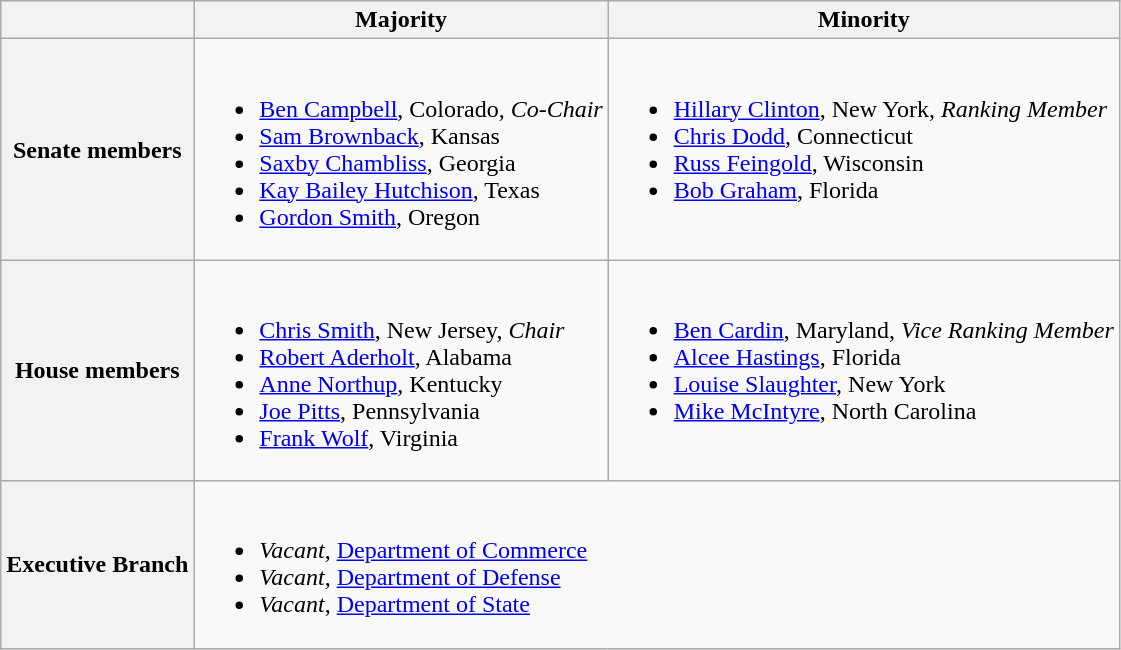<table class=wikitable>
<tr>
<th></th>
<th>Majority</th>
<th>Minority</th>
</tr>
<tr>
<th>Senate members</th>
<td valign="top" ><br><ul><li><a href='#'>Ben Campbell</a>, Colorado, <em>Co-Chair</em></li><li><a href='#'>Sam Brownback</a>, Kansas</li><li><a href='#'>Saxby Chambliss</a>, Georgia</li><li><a href='#'>Kay Bailey Hutchison</a>, Texas</li><li><a href='#'>Gordon Smith</a>, Oregon</li></ul></td>
<td valign="top" ><br><ul><li><a href='#'>Hillary Clinton</a>, New York, <em>Ranking Member</em></li><li><a href='#'>Chris Dodd</a>, Connecticut</li><li><a href='#'>Russ Feingold</a>, Wisconsin</li><li><a href='#'>Bob Graham</a>, Florida</li></ul></td>
</tr>
<tr>
<th>House members</th>
<td valign="top" ><br><ul><li><a href='#'>Chris Smith</a>, New Jersey, <em>Chair</em></li><li><a href='#'>Robert Aderholt</a>, Alabama</li><li><a href='#'>Anne Northup</a>, Kentucky</li><li><a href='#'>Joe Pitts</a>, Pennsylvania</li><li><a href='#'>Frank Wolf</a>, Virginia</li></ul></td>
<td valign="top" ><br><ul><li><a href='#'>Ben Cardin</a>, Maryland, <em>Vice Ranking Member</em></li><li><a href='#'>Alcee Hastings</a>, Florida</li><li><a href='#'>Louise Slaughter</a>, New York</li><li><a href='#'>Mike McIntyre</a>, North Carolina</li></ul></td>
</tr>
<tr>
<th>Executive Branch</th>
<td colspan=2><br><ul><li><em>Vacant</em>, <a href='#'>Department of Commerce</a></li><li><em>Vacant</em>, <a href='#'>Department of Defense</a></li><li><em>Vacant</em>, <a href='#'>Department of State</a></li></ul></td>
</tr>
</table>
